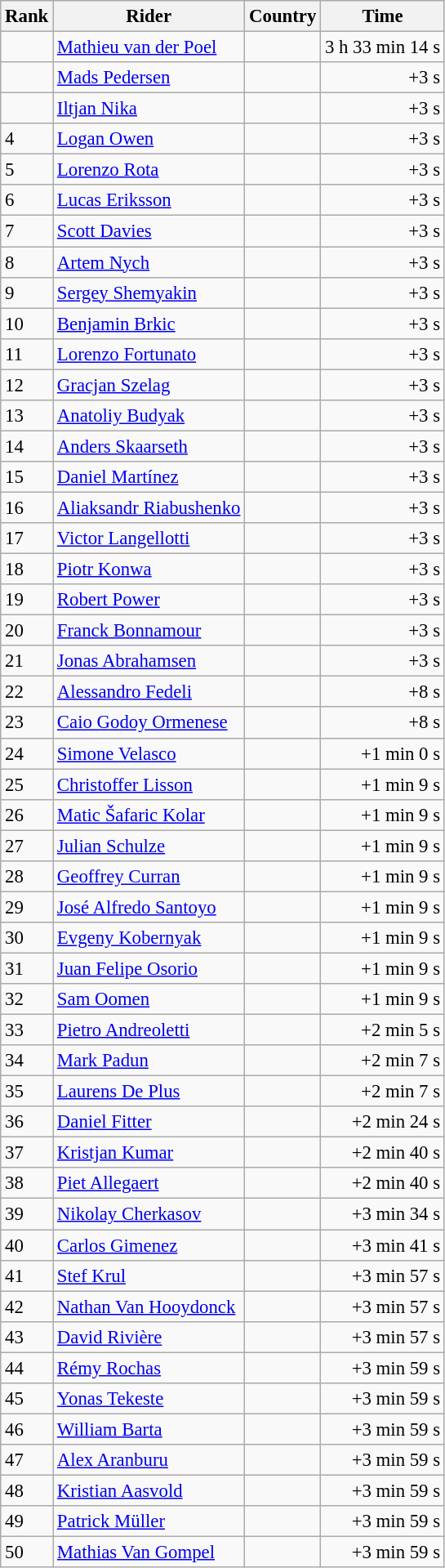<table class="wikitable" style="font-size:95%; text-align:left;">
<tr>
<th>Rank</th>
<th>Rider</th>
<th>Country</th>
<th>Time</th>
</tr>
<tr>
<td></td>
<td><a href='#'>Mathieu van der Poel</a></td>
<td></td>
<td align=right>3 h 33 min 14 s</td>
</tr>
<tr>
<td></td>
<td><a href='#'>Mads Pedersen</a></td>
<td></td>
<td align=right>+3 s</td>
</tr>
<tr>
<td></td>
<td><a href='#'>Iltjan Nika</a></td>
<td></td>
<td align=right>+3 s</td>
</tr>
<tr>
<td>4</td>
<td><a href='#'>Logan Owen</a></td>
<td></td>
<td align=right>+3 s</td>
</tr>
<tr>
<td>5</td>
<td><a href='#'>Lorenzo Rota</a></td>
<td></td>
<td align=right>+3 s</td>
</tr>
<tr>
<td>6</td>
<td><a href='#'>Lucas Eriksson</a></td>
<td></td>
<td align=right>+3 s</td>
</tr>
<tr>
<td>7</td>
<td><a href='#'>Scott Davies</a></td>
<td></td>
<td align=right>+3 s</td>
</tr>
<tr>
<td>8</td>
<td><a href='#'>Artem Nych</a></td>
<td></td>
<td align=right>+3 s</td>
</tr>
<tr>
<td>9</td>
<td><a href='#'>Sergey Shemyakin</a></td>
<td></td>
<td align=right>+3 s</td>
</tr>
<tr>
<td>10</td>
<td><a href='#'>Benjamin Brkic</a></td>
<td></td>
<td align=right>+3 s</td>
</tr>
<tr>
<td>11</td>
<td><a href='#'>Lorenzo Fortunato</a></td>
<td></td>
<td align=right>+3 s</td>
</tr>
<tr>
<td>12</td>
<td><a href='#'>Gracjan Szelag</a></td>
<td></td>
<td align=right>+3 s</td>
</tr>
<tr>
<td>13</td>
<td><a href='#'>Anatoliy Budyak</a></td>
<td></td>
<td align=right>+3 s</td>
</tr>
<tr>
<td>14</td>
<td><a href='#'>Anders Skaarseth</a></td>
<td></td>
<td align=right>+3 s</td>
</tr>
<tr>
<td>15</td>
<td><a href='#'>Daniel Martínez</a></td>
<td></td>
<td align=right>+3 s</td>
</tr>
<tr>
<td>16</td>
<td><a href='#'>Aliaksandr Riabushenko</a></td>
<td></td>
<td align=right>+3 s</td>
</tr>
<tr>
<td>17</td>
<td><a href='#'>Victor Langellotti</a></td>
<td></td>
<td align=right>+3 s</td>
</tr>
<tr>
<td>18</td>
<td><a href='#'>Piotr Konwa</a></td>
<td></td>
<td align=right>+3 s</td>
</tr>
<tr>
<td>19</td>
<td><a href='#'>Robert Power</a></td>
<td></td>
<td align=right>+3 s</td>
</tr>
<tr>
<td>20</td>
<td><a href='#'>Franck Bonnamour</a></td>
<td></td>
<td align=right>+3 s</td>
</tr>
<tr>
<td>21</td>
<td><a href='#'>Jonas Abrahamsen</a></td>
<td></td>
<td align=right>+3 s</td>
</tr>
<tr>
<td>22</td>
<td><a href='#'>Alessandro Fedeli</a></td>
<td></td>
<td align=right>+8 s</td>
</tr>
<tr>
<td>23</td>
<td><a href='#'>Caio Godoy Ormenese</a></td>
<td></td>
<td align=right>+8 s</td>
</tr>
<tr>
<td>24</td>
<td><a href='#'>Simone Velasco</a></td>
<td></td>
<td align=right>+1 min 0 s</td>
</tr>
<tr>
<td>25</td>
<td><a href='#'>Christoffer Lisson</a></td>
<td></td>
<td align=right>+1 min 9 s</td>
</tr>
<tr>
<td>26</td>
<td><a href='#'>Matic Šafaric Kolar</a></td>
<td></td>
<td align=right>+1 min 9 s</td>
</tr>
<tr>
<td>27</td>
<td><a href='#'>Julian Schulze</a></td>
<td></td>
<td align=right>+1 min 9 s</td>
</tr>
<tr>
<td>28</td>
<td><a href='#'>Geoffrey Curran</a></td>
<td></td>
<td align=right>+1 min 9 s</td>
</tr>
<tr>
<td>29</td>
<td><a href='#'>José Alfredo Santoyo</a></td>
<td></td>
<td align=right>+1 min 9 s</td>
</tr>
<tr>
<td>30</td>
<td><a href='#'>Evgeny Kobernyak</a></td>
<td></td>
<td align=right>+1 min 9 s</td>
</tr>
<tr>
<td>31</td>
<td><a href='#'>Juan Felipe Osorio</a></td>
<td></td>
<td align=right>+1 min 9 s</td>
</tr>
<tr>
<td>32</td>
<td><a href='#'>Sam Oomen</a></td>
<td></td>
<td align=right>+1 min 9 s</td>
</tr>
<tr>
<td>33</td>
<td><a href='#'>Pietro Andreoletti</a></td>
<td></td>
<td align=right>+2 min 5 s</td>
</tr>
<tr>
<td>34</td>
<td><a href='#'>Mark Padun</a></td>
<td></td>
<td align=right>+2 min 7 s</td>
</tr>
<tr>
<td>35</td>
<td><a href='#'>Laurens De Plus</a></td>
<td></td>
<td align=right>+2 min 7 s</td>
</tr>
<tr>
<td>36</td>
<td><a href='#'>Daniel Fitter</a></td>
<td></td>
<td align=right>+2 min 24 s</td>
</tr>
<tr>
<td>37</td>
<td><a href='#'>Kristjan Kumar</a></td>
<td></td>
<td align=right>+2 min 40 s</td>
</tr>
<tr>
<td>38</td>
<td><a href='#'>Piet Allegaert</a></td>
<td></td>
<td align=right>+2 min 40 s</td>
</tr>
<tr>
<td>39</td>
<td><a href='#'>Nikolay Cherkasov</a></td>
<td></td>
<td align=right>+3 min 34 s</td>
</tr>
<tr>
<td>40</td>
<td><a href='#'>Carlos Gimenez</a></td>
<td></td>
<td align=right>+3 min 41 s</td>
</tr>
<tr>
<td>41</td>
<td><a href='#'>Stef Krul</a></td>
<td></td>
<td align=right>+3 min 57 s</td>
</tr>
<tr>
<td>42</td>
<td><a href='#'>Nathan Van Hooydonck</a></td>
<td></td>
<td align=right>+3 min 57 s</td>
</tr>
<tr>
<td>43</td>
<td><a href='#'>David Rivière</a></td>
<td></td>
<td align=right>+3 min 57 s</td>
</tr>
<tr>
<td>44</td>
<td><a href='#'>Rémy Rochas</a></td>
<td></td>
<td align=right>+3 min 59 s</td>
</tr>
<tr>
<td>45</td>
<td><a href='#'>Yonas Tekeste</a></td>
<td></td>
<td align=right>+3 min 59 s</td>
</tr>
<tr>
<td>46</td>
<td><a href='#'>William Barta</a></td>
<td></td>
<td align=right>+3 min 59 s</td>
</tr>
<tr>
<td>47</td>
<td><a href='#'>Alex Aranburu</a></td>
<td></td>
<td align=right>+3 min 59 s</td>
</tr>
<tr>
<td>48</td>
<td><a href='#'>Kristian Aasvold</a></td>
<td></td>
<td align=right>+3 min 59 s</td>
</tr>
<tr>
<td>49</td>
<td><a href='#'>Patrick Müller</a></td>
<td></td>
<td align=right>+3 min 59 s</td>
</tr>
<tr>
<td>50</td>
<td><a href='#'>Mathias Van Gompel</a></td>
<td></td>
<td align=right>+3 min 59 s</td>
</tr>
</table>
